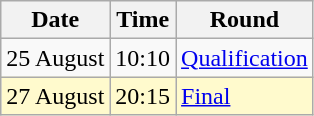<table class="wikitable">
<tr>
<th>Date</th>
<th>Time</th>
<th>Round</th>
</tr>
<tr>
<td>25 August</td>
<td>10:10</td>
<td><a href='#'>Qualification</a></td>
</tr>
<tr style=background:lemonchiffon>
<td>27 August</td>
<td>20:15</td>
<td><a href='#'>Final</a></td>
</tr>
</table>
